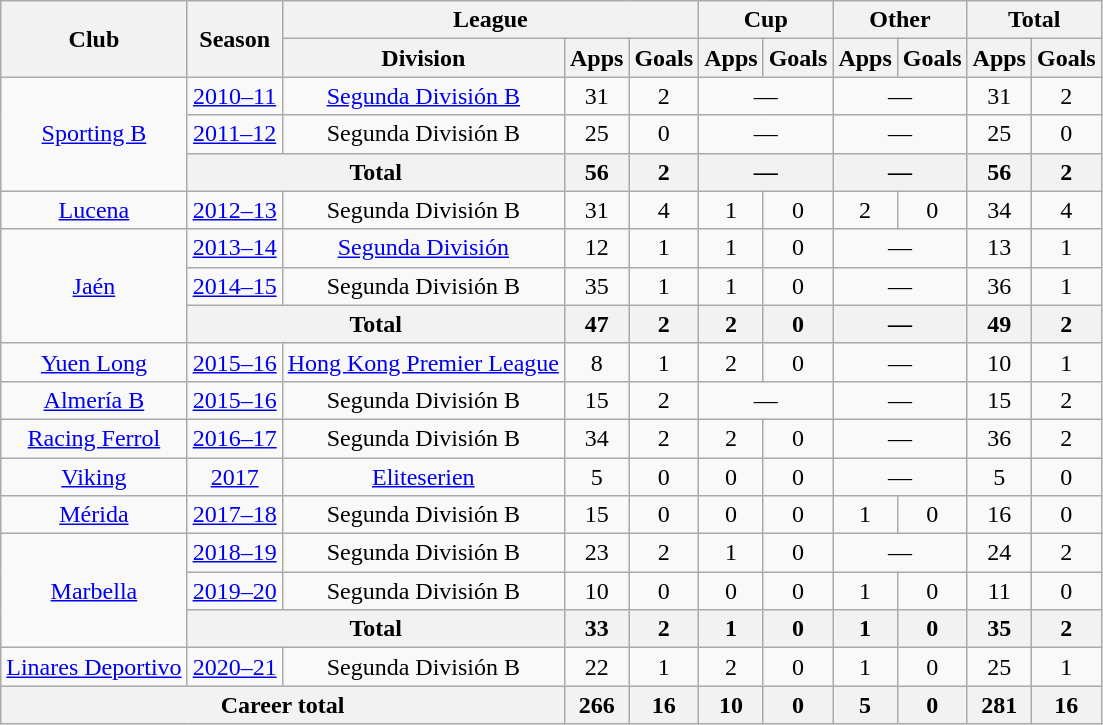<table class="wikitable" style="text-align: center;">
<tr>
<th rowspan="2">Club</th>
<th rowspan="2">Season</th>
<th colspan="3">League</th>
<th colspan="2">Cup</th>
<th colspan="2">Other</th>
<th colspan="2">Total</th>
</tr>
<tr>
<th>Division</th>
<th>Apps</th>
<th>Goals</th>
<th>Apps</th>
<th>Goals</th>
<th>Apps</th>
<th>Goals</th>
<th>Apps</th>
<th>Goals</th>
</tr>
<tr>
<td rowspan="3"><a href='#'>Sporting B</a></td>
<td><a href='#'>2010–11</a></td>
<td><a href='#'>Segunda División B</a></td>
<td>31</td>
<td>2</td>
<td colspan="2">—</td>
<td colspan="2">—</td>
<td>31</td>
<td>2</td>
</tr>
<tr>
<td><a href='#'>2011–12</a></td>
<td>Segunda División B</td>
<td>25</td>
<td>0</td>
<td colspan="2">—</td>
<td colspan="2">—</td>
<td>25</td>
<td>0</td>
</tr>
<tr>
<th colspan="2">Total</th>
<th>56</th>
<th>2</th>
<th colspan="2">—</th>
<th colspan="2">—</th>
<th>56</th>
<th>2</th>
</tr>
<tr>
<td><a href='#'>Lucena</a></td>
<td><a href='#'>2012–13</a></td>
<td>Segunda División B</td>
<td>31</td>
<td>4</td>
<td>1</td>
<td>0</td>
<td>2</td>
<td>0</td>
<td>34</td>
<td>4</td>
</tr>
<tr>
<td rowspan="3"><a href='#'>Jaén</a></td>
<td><a href='#'>2013–14</a></td>
<td><a href='#'>Segunda División</a></td>
<td>12</td>
<td>1</td>
<td>1</td>
<td>0</td>
<td colspan="2">—</td>
<td>13</td>
<td>1</td>
</tr>
<tr>
<td><a href='#'>2014–15</a></td>
<td>Segunda División B</td>
<td>35</td>
<td>1</td>
<td>1</td>
<td>0</td>
<td colspan="2">—</td>
<td>36</td>
<td>1</td>
</tr>
<tr>
<th colspan="2">Total</th>
<th>47</th>
<th>2</th>
<th>2</th>
<th>0</th>
<th colspan="2">—</th>
<th>49</th>
<th>2</th>
</tr>
<tr>
<td><a href='#'>Yuen Long</a></td>
<td><a href='#'>2015–16</a></td>
<td><a href='#'>Hong Kong Premier League</a></td>
<td>8</td>
<td>1</td>
<td>2</td>
<td>0</td>
<td colspan="2">—</td>
<td>10</td>
<td>1</td>
</tr>
<tr>
<td><a href='#'>Almería B</a></td>
<td><a href='#'>2015–16</a></td>
<td>Segunda División B</td>
<td>15</td>
<td>2</td>
<td colspan="2">—</td>
<td colspan="2">—</td>
<td>15</td>
<td>2</td>
</tr>
<tr>
<td><a href='#'>Racing Ferrol</a></td>
<td><a href='#'>2016–17</a></td>
<td>Segunda División B</td>
<td>34</td>
<td>2</td>
<td>2</td>
<td>0</td>
<td colspan="2">—</td>
<td>36</td>
<td>2</td>
</tr>
<tr>
<td><a href='#'>Viking</a></td>
<td><a href='#'>2017</a></td>
<td><a href='#'>Eliteserien</a></td>
<td>5</td>
<td>0</td>
<td>0</td>
<td>0</td>
<td colspan="2">—</td>
<td>5</td>
<td>0</td>
</tr>
<tr>
<td><a href='#'>Mérida</a></td>
<td><a href='#'>2017–18</a></td>
<td>Segunda División B</td>
<td>15</td>
<td>0</td>
<td>0</td>
<td>0</td>
<td>1</td>
<td>0</td>
<td>16</td>
<td>0</td>
</tr>
<tr>
<td rowspan="3"><a href='#'>Marbella</a></td>
<td><a href='#'>2018–19</a></td>
<td>Segunda División B</td>
<td>23</td>
<td>2</td>
<td>1</td>
<td>0</td>
<td colspan="2">—</td>
<td>24</td>
<td>2</td>
</tr>
<tr>
<td><a href='#'>2019–20</a></td>
<td>Segunda División B</td>
<td>10</td>
<td>0</td>
<td>0</td>
<td>0</td>
<td>1</td>
<td>0</td>
<td>11</td>
<td>0</td>
</tr>
<tr>
<th colspan="2">Total</th>
<th>33</th>
<th>2</th>
<th>1</th>
<th>0</th>
<th>1</th>
<th>0</th>
<th>35</th>
<th>2</th>
</tr>
<tr>
<td><a href='#'>Linares Deportivo</a></td>
<td><a href='#'>2020–21</a></td>
<td>Segunda División B</td>
<td>22</td>
<td>1</td>
<td>2</td>
<td>0</td>
<td>1</td>
<td>0</td>
<td>25</td>
<td>1</td>
</tr>
<tr>
<th colspan="3">Career total</th>
<th>266</th>
<th>16</th>
<th>10</th>
<th>0</th>
<th>5</th>
<th>0</th>
<th>281</th>
<th>16</th>
</tr>
</table>
